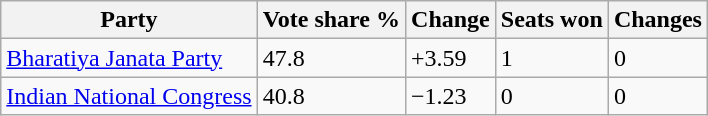<table class="wikitable sortable">
<tr>
<th>Party</th>
<th>Vote share %</th>
<th>Change</th>
<th>Seats won</th>
<th>Changes</th>
</tr>
<tr>
<td><a href='#'>Bharatiya Janata Party</a></td>
<td>47.8</td>
<td>+3.59</td>
<td>1</td>
<td>0</td>
</tr>
<tr>
<td><a href='#'>Indian National Congress</a></td>
<td>40.8</td>
<td>−1.23</td>
<td>0</td>
<td>0</td>
</tr>
</table>
